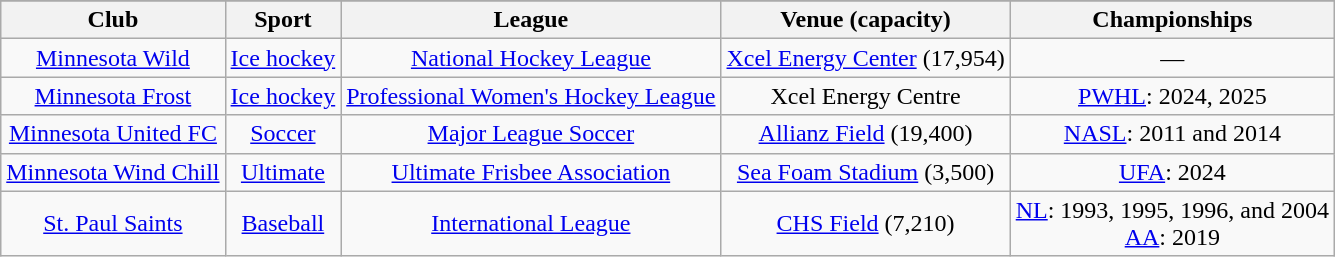<table class="wikitable" style="text-align:center">
<tr>
</tr>
<tr>
<th>Club</th>
<th>Sport</th>
<th>League</th>
<th>Venue (capacity)</th>
<th>Championships</th>
</tr>
<tr>
<td><a href='#'>Minnesota Wild</a></td>
<td><a href='#'>Ice hockey</a></td>
<td><a href='#'>National Hockey League</a></td>
<td><a href='#'>Xcel Energy Center</a> (17,954)</td>
<td>—</td>
</tr>
<tr>
<td><a href='#'>Minnesota Frost</a></td>
<td><a href='#'>Ice hockey</a></td>
<td><a href='#'>Professional Women's Hockey League</a></td>
<td>Xcel Energy Centre</td>
<td><a href='#'>PWHL</a>: 2024, 2025</td>
</tr>
<tr>
<td><a href='#'>Minnesota United FC</a></td>
<td><a href='#'>Soccer</a></td>
<td><a href='#'>Major League Soccer</a></td>
<td><a href='#'>Allianz Field</a> (19,400)</td>
<td><a href='#'>NASL</a>: 2011 and 2014</td>
</tr>
<tr>
<td><a href='#'>Minnesota Wind Chill</a></td>
<td><a href='#'>Ultimate</a></td>
<td><a href='#'>Ultimate Frisbee Association</a></td>
<td><a href='#'>Sea Foam Stadium</a> (3,500)</td>
<td><a href='#'>UFA</a>: 2024</td>
</tr>
<tr>
<td><a href='#'>St. Paul Saints</a></td>
<td><a href='#'>Baseball</a></td>
<td><a href='#'>International League</a></td>
<td><a href='#'>CHS Field</a> (7,210)</td>
<td><a href='#'>NL</a>: 1993, 1995, 1996, and 2004<br><a href='#'>AA</a>: 2019</td>
</tr>
</table>
